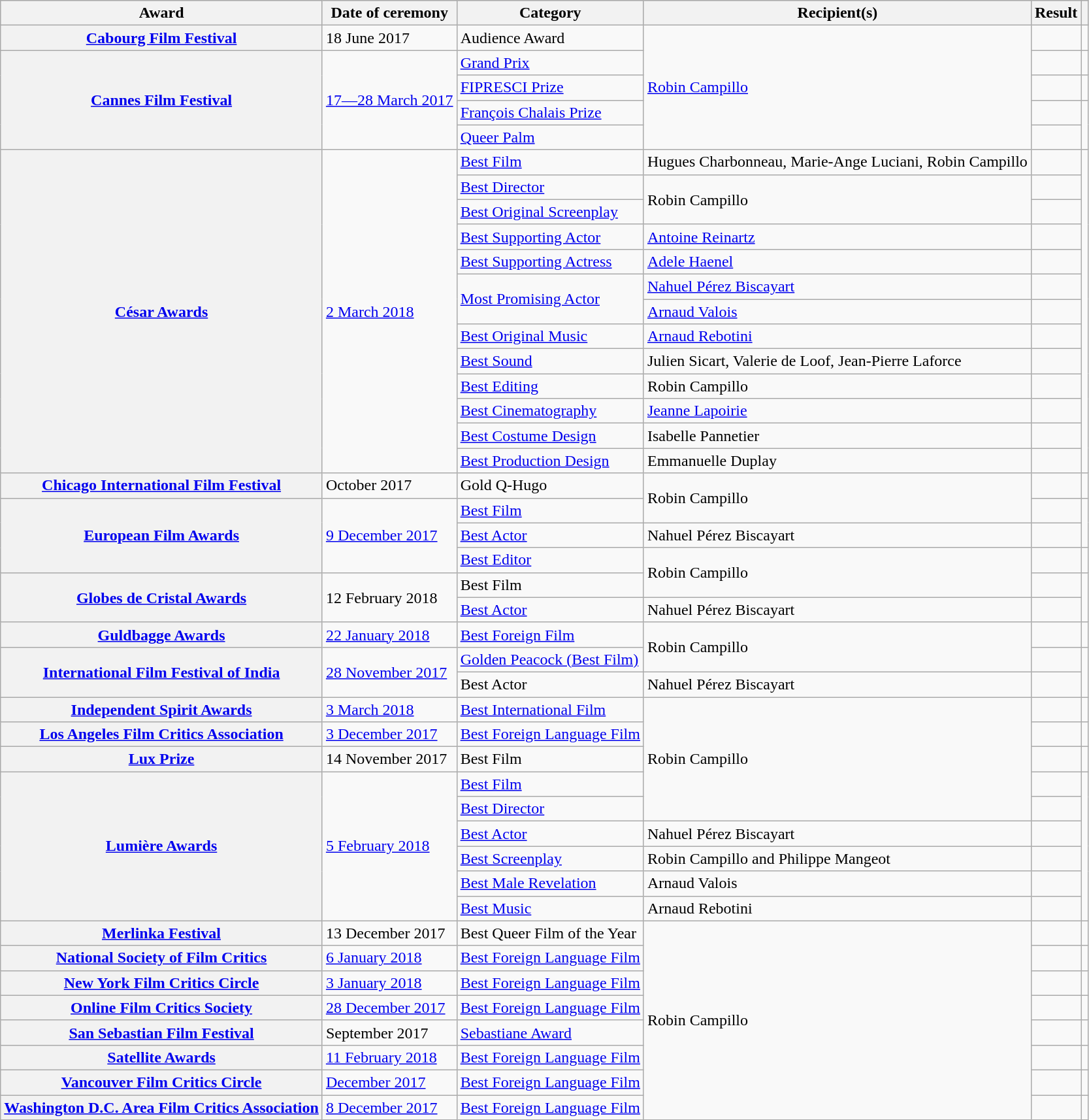<table class="wikitable plainrowheaders sortable">
<tr style="background:#ccc; text-align:center;">
<th scope="col">Award</th>
<th scope="col">Date of ceremony</th>
<th scope="col">Category</th>
<th scope="col">Recipient(s)</th>
<th scope="col">Result</th>
<th scope="col" class="unsortable"></th>
</tr>
<tr>
<th scope="row"><a href='#'>Cabourg Film Festival</a></th>
<td rowspan=1>18 June 2017</td>
<td>Audience Award</td>
<td rowspan=5><a href='#'>Robin Campillo</a></td>
<td></td>
<td style="text-align:center;" rowspan=1></td>
</tr>
<tr>
<th scope="row" rowspan=4><a href='#'>Cannes Film Festival</a></th>
<td rowspan=4><a href='#'>17—28 March 2017</a></td>
<td><a href='#'>Grand Prix</a></td>
<td></td>
<td style="text-align:center;" rowspan=1></td>
</tr>
<tr>
<td><a href='#'>FIPRESCI Prize</a></td>
<td></td>
<td style="text-align:center;" rowspan=1></td>
</tr>
<tr>
<td><a href='#'>François Chalais Prize</a></td>
<td></td>
<td style="text-align:center;" rowspan=2></td>
</tr>
<tr>
<td><a href='#'>Queer Palm</a></td>
<td></td>
</tr>
<tr>
<th scope="row" rowspan=13><a href='#'>César Awards</a></th>
<td rowspan="13"><a href='#'>2 March 2018</a></td>
<td><a href='#'>Best Film</a></td>
<td>Hugues Charbonneau, Marie-Ange Luciani, Robin Campillo</td>
<td></td>
<td style="text-align:center;" rowspan="13"></td>
</tr>
<tr>
<td><a href='#'>Best Director</a></td>
<td rowspan=2>Robin Campillo</td>
<td></td>
</tr>
<tr>
<td><a href='#'>Best Original Screenplay</a></td>
<td></td>
</tr>
<tr>
<td><a href='#'>Best Supporting Actor</a></td>
<td><a href='#'>Antoine Reinartz</a></td>
<td></td>
</tr>
<tr>
<td><a href='#'>Best Supporting Actress</a></td>
<td><a href='#'>Adele Haenel</a></td>
<td></td>
</tr>
<tr>
<td rowspan=2><a href='#'>Most Promising Actor</a></td>
<td><a href='#'>Nahuel Pérez Biscayart</a></td>
<td></td>
</tr>
<tr>
<td><a href='#'>Arnaud Valois</a></td>
<td></td>
</tr>
<tr>
<td><a href='#'>Best Original Music</a></td>
<td><a href='#'>Arnaud Rebotini</a></td>
<td></td>
</tr>
<tr>
<td><a href='#'>Best Sound</a></td>
<td>Julien Sicart, Valerie de Loof, Jean-Pierre Laforce</td>
<td></td>
</tr>
<tr>
<td><a href='#'>Best Editing</a></td>
<td>Robin Campillo</td>
<td></td>
</tr>
<tr>
<td><a href='#'>Best Cinematography</a></td>
<td><a href='#'>Jeanne Lapoirie</a></td>
<td></td>
</tr>
<tr>
<td><a href='#'>Best Costume Design</a></td>
<td>Isabelle Pannetier</td>
<td></td>
</tr>
<tr>
<td><a href='#'>Best Production Design</a></td>
<td>Emmanuelle Duplay</td>
<td></td>
</tr>
<tr>
<th scope="row"><a href='#'>Chicago International Film Festival</a></th>
<td rowspan=1>October 2017</td>
<td>Gold Q-Hugo</td>
<td rowspan=2>Robin Campillo</td>
<td></td>
<td style="text-align:center;" rowspan=1></td>
</tr>
<tr>
<th scope="row" rowspan=3><a href='#'>European Film Awards</a></th>
<td rowspan="3"><a href='#'>9 December 2017</a></td>
<td><a href='#'>Best Film</a></td>
<td></td>
<td style="text-align:center;"  rowspan="2"></td>
</tr>
<tr>
<td><a href='#'>Best Actor</a></td>
<td>Nahuel Pérez Biscayart</td>
<td></td>
</tr>
<tr>
<td><a href='#'>Best Editor</a></td>
<td rowspan=2>Robin Campillo</td>
<td></td>
<td style="text-align:center;"></td>
</tr>
<tr>
<th scope="row" rowspan=2><a href='#'>Globes de Cristal Awards</a></th>
<td rowspan=2>12 February 2018</td>
<td>Best Film</td>
<td></td>
<td style="text-align:center;" rowspan=2></td>
</tr>
<tr>
<td><a href='#'>Best Actor</a></td>
<td>Nahuel Pérez Biscayart</td>
<td></td>
</tr>
<tr>
<th scope="row"><a href='#'>Guldbagge Awards</a></th>
<td><a href='#'>22 January 2018</a></td>
<td><a href='#'>Best Foreign Film</a></td>
<td rowspan=2>Robin Campillo</td>
<td></td>
<td style="text-align:center;"></td>
</tr>
<tr>
<th scope="row" rowspan=2><a href='#'>International Film Festival of India</a></th>
<td rowspan=2><a href='#'>28 November 2017</a></td>
<td><a href='#'>Golden Peacock (Best Film)</a></td>
<td></td>
<td style="text-align:center;" rowspan=2></td>
</tr>
<tr>
<td>Best Actor</td>
<td>Nahuel Pérez Biscayart</td>
<td></td>
</tr>
<tr>
<th scope="row"><a href='#'>Independent Spirit Awards</a></th>
<td><a href='#'>3 March 2018</a></td>
<td><a href='#'>Best International Film</a></td>
<td rowspan=5>Robin Campillo</td>
<td></td>
<td style="text-align:center;"></td>
</tr>
<tr>
<th scope="row"><a href='#'>Los Angeles Film Critics Association</a></th>
<td rowspan="1"><a href='#'>3 December 2017</a></td>
<td><a href='#'>Best Foreign Language Film</a></td>
<td></td>
<td style="text-align:center;"></td>
</tr>
<tr>
<th scope="row"><a href='#'>Lux Prize</a></th>
<td rowspan=1>14 November 2017</td>
<td>Best Film</td>
<td></td>
<td style="text-align:center;" rowspan=1></td>
</tr>
<tr>
<th scope="row" rowspan=6><a href='#'>Lumière Awards</a></th>
<td rowspan=6><a href='#'>5 February 2018</a></td>
<td><a href='#'>Best Film</a></td>
<td></td>
<td style="text-align:center;" rowspan=6></td>
</tr>
<tr>
<td><a href='#'>Best Director</a></td>
<td></td>
</tr>
<tr>
<td><a href='#'>Best Actor</a></td>
<td>Nahuel Pérez Biscayart</td>
<td></td>
</tr>
<tr>
<td><a href='#'>Best Screenplay</a></td>
<td>Robin Campillo and Philippe Mangeot</td>
<td></td>
</tr>
<tr>
<td><a href='#'>Best Male Revelation</a></td>
<td>Arnaud Valois</td>
<td></td>
</tr>
<tr>
<td><a href='#'>Best Music</a></td>
<td>Arnaud Rebotini</td>
<td></td>
</tr>
<tr>
<th scope="row"><a href='#'>Merlinka Festival</a></th>
<td>13 December 2017</td>
<td>Best Queer Film of the Year</td>
<td rowspan=8>Robin Campillo</td>
<td></td>
<td style="text-align:center;"></td>
</tr>
<tr>
<th scope="row"><a href='#'>National Society of Film Critics</a></th>
<td rowspan="1"><a href='#'>6 January 2018</a></td>
<td><a href='#'>Best Foreign Language Film</a></td>
<td></td>
<td style="text-align:center;"></td>
</tr>
<tr>
<th scope="row"><a href='#'>New York Film Critics Circle</a></th>
<td><a href='#'>3 January 2018</a></td>
<td><a href='#'>Best Foreign Language Film</a></td>
<td></td>
<td style="text-align:center;"></td>
</tr>
<tr>
<th scope="row"><a href='#'>Online Film Critics Society</a></th>
<td rowspan="1"><a href='#'>28 December 2017</a></td>
<td><a href='#'>Best Foreign Language Film</a></td>
<td></td>
<td style="text-align:center;"></td>
</tr>
<tr>
<th scope="row"><a href='#'>San Sebastian Film Festival</a></th>
<td>September 2017</td>
<td><a href='#'>Sebastiane Award</a></td>
<td></td>
<td style="text-align:center;"></td>
</tr>
<tr>
<th scope="row"><a href='#'>Satellite Awards</a></th>
<td><a href='#'>11 February 2018</a></td>
<td><a href='#'>Best Foreign Language Film</a></td>
<td></td>
<td style="text-align:center;"></td>
</tr>
<tr>
<th scope="row"><a href='#'>Vancouver Film Critics Circle</a></th>
<td rowspan="1"><a href='#'>December 2017</a></td>
<td><a href='#'>Best Foreign Language Film</a></td>
<td></td>
<td style="text-align:center;"></td>
</tr>
<tr>
<th scope="row"><a href='#'>Washington D.C. Area Film Critics Association</a></th>
<td rowspan="1"><a href='#'>8 December 2017</a></td>
<td><a href='#'>Best Foreign Language Film</a></td>
<td></td>
<td style="text-align:center;"></td>
</tr>
</table>
